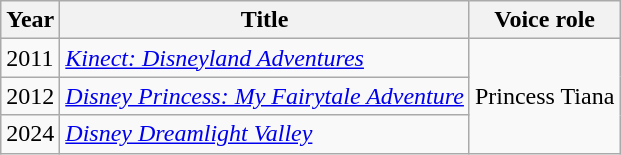<table class="wikitable">
<tr>
<th>Year</th>
<th>Title</th>
<th>Voice role</th>
</tr>
<tr>
<td>2011</td>
<td><em><a href='#'>Kinect: Disneyland Adventures</a></em></td>
<td rowspan="3">Princess Tiana</td>
</tr>
<tr>
<td>2012</td>
<td><em><a href='#'>Disney Princess: My Fairytale Adventure</a></em></td>
</tr>
<tr>
<td>2024</td>
<td><em><a href='#'>Disney Dreamlight Valley</a></em></td>
</tr>
</table>
